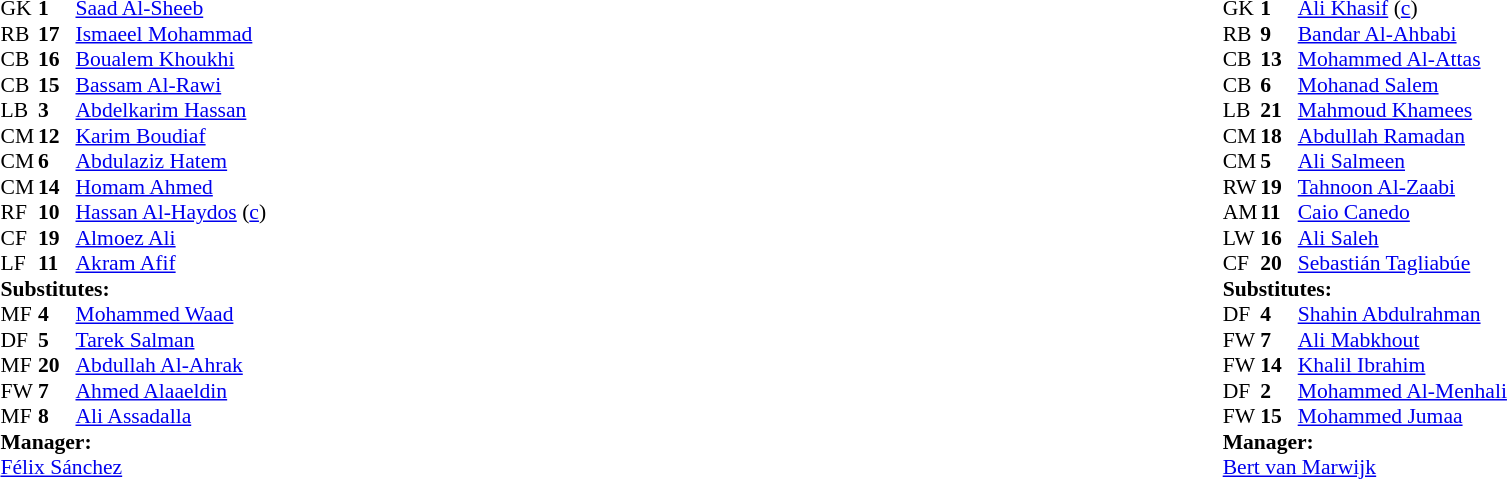<table width="100%">
<tr>
<td valign="top" width="40%"><br><table style="font-size:90%" cellspacing="0" cellpadding="0">
<tr>
<th width=25></th>
<th width=25></th>
</tr>
<tr>
<td>GK</td>
<td><strong>1</strong></td>
<td><a href='#'>Saad Al-Sheeb</a></td>
</tr>
<tr>
<td>RB</td>
<td><strong>17</strong></td>
<td><a href='#'>Ismaeel Mohammad</a></td>
</tr>
<tr>
<td>CB</td>
<td><strong>16</strong></td>
<td><a href='#'>Boualem Khoukhi</a></td>
</tr>
<tr>
<td>CB</td>
<td><strong>15</strong></td>
<td><a href='#'>Bassam Al-Rawi</a></td>
<td></td>
<td></td>
</tr>
<tr>
<td>LB</td>
<td><strong>3</strong></td>
<td><a href='#'>Abdelkarim Hassan</a></td>
</tr>
<tr>
<td>CM</td>
<td><strong>12</strong></td>
<td><a href='#'>Karim Boudiaf</a></td>
<td></td>
<td></td>
</tr>
<tr>
<td>CM</td>
<td><strong>6</strong></td>
<td><a href='#'>Abdulaziz Hatem</a></td>
</tr>
<tr>
<td>CM</td>
<td><strong>14</strong></td>
<td><a href='#'>Homam Ahmed</a></td>
<td></td>
<td></td>
</tr>
<tr>
<td>RF</td>
<td><strong>10</strong></td>
<td><a href='#'>Hassan Al-Haydos</a> (<a href='#'>c</a>)</td>
</tr>
<tr>
<td>CF</td>
<td><strong>19</strong></td>
<td><a href='#'>Almoez Ali</a></td>
<td></td>
<td></td>
</tr>
<tr>
<td>LF</td>
<td><strong>11</strong></td>
<td><a href='#'>Akram Afif</a></td>
<td></td>
<td></td>
</tr>
<tr>
<td colspan=3><strong>Substitutes:</strong></td>
</tr>
<tr>
<td>MF</td>
<td><strong>4</strong></td>
<td><a href='#'>Mohammed Waad</a></td>
<td></td>
<td></td>
</tr>
<tr>
<td>DF</td>
<td><strong>5</strong></td>
<td><a href='#'>Tarek Salman</a></td>
<td></td>
<td></td>
</tr>
<tr>
<td>MF</td>
<td><strong>20</strong></td>
<td><a href='#'>Abdullah Al-Ahrak</a></td>
<td></td>
<td></td>
</tr>
<tr>
<td>FW</td>
<td><strong>7</strong></td>
<td><a href='#'>Ahmed Alaaeldin</a></td>
<td></td>
<td></td>
</tr>
<tr>
<td>MF</td>
<td><strong>8</strong></td>
<td><a href='#'>Ali Assadalla</a></td>
<td></td>
<td></td>
</tr>
<tr>
<td colspan=3><strong>Manager:</strong></td>
</tr>
<tr>
<td colspan=3> <a href='#'>Félix Sánchez</a></td>
</tr>
</table>
</td>
<td valign="top" width="50%"><br><table style="font-size:90%; margin:auto" cellspacing="0" cellpadding="0">
<tr>
<th width=25></th>
<th width=25></th>
</tr>
<tr>
<td>GK</td>
<td><strong>1</strong></td>
<td><a href='#'>Ali Khasif</a> (<a href='#'>c</a>)</td>
</tr>
<tr>
<td>RB</td>
<td><strong>9</strong></td>
<td><a href='#'>Bandar Al-Ahbabi</a></td>
<td></td>
</tr>
<tr>
<td>CB</td>
<td><strong>13</strong></td>
<td><a href='#'>Mohammed Al-Attas</a></td>
</tr>
<tr>
<td>CB</td>
<td><strong>6</strong></td>
<td><a href='#'>Mohanad Salem</a></td>
<td></td>
<td></td>
</tr>
<tr>
<td>LB</td>
<td><strong>21</strong></td>
<td><a href='#'>Mahmoud Khamees</a></td>
<td></td>
<td></td>
</tr>
<tr>
<td>CM</td>
<td><strong>18</strong></td>
<td><a href='#'>Abdullah Ramadan</a></td>
</tr>
<tr>
<td>CM</td>
<td><strong>5</strong></td>
<td><a href='#'>Ali Salmeen</a></td>
<td></td>
<td></td>
</tr>
<tr>
<td>RW</td>
<td><strong>19</strong></td>
<td><a href='#'>Tahnoon Al-Zaabi</a></td>
</tr>
<tr>
<td>AM</td>
<td><strong>11</strong></td>
<td><a href='#'>Caio Canedo</a></td>
</tr>
<tr>
<td>LW</td>
<td><strong>16</strong></td>
<td><a href='#'>Ali Saleh</a></td>
<td></td>
<td></td>
</tr>
<tr>
<td>CF</td>
<td><strong>20</strong></td>
<td><a href='#'>Sebastián Tagliabúe</a></td>
<td></td>
<td></td>
</tr>
<tr>
<td colspan=3><strong>Substitutes:</strong></td>
</tr>
<tr>
<td>DF</td>
<td><strong>4</strong></td>
<td><a href='#'>Shahin Abdulrahman</a></td>
<td></td>
<td></td>
</tr>
<tr>
<td>FW</td>
<td><strong>7</strong></td>
<td><a href='#'>Ali Mabkhout</a></td>
<td></td>
<td></td>
</tr>
<tr>
<td>FW</td>
<td><strong>14</strong></td>
<td><a href='#'>Khalil Ibrahim</a></td>
<td></td>
<td></td>
</tr>
<tr>
<td>DF</td>
<td><strong>2</strong></td>
<td><a href='#'>Mohammed Al-Menhali</a></td>
<td></td>
<td></td>
</tr>
<tr>
<td>FW</td>
<td><strong>15</strong></td>
<td><a href='#'>Mohammed Jumaa</a></td>
<td></td>
<td></td>
</tr>
<tr>
<td colspan=3><strong>Manager:</strong></td>
</tr>
<tr>
<td colspan=3> <a href='#'>Bert van Marwijk</a></td>
</tr>
</table>
</td>
</tr>
</table>
